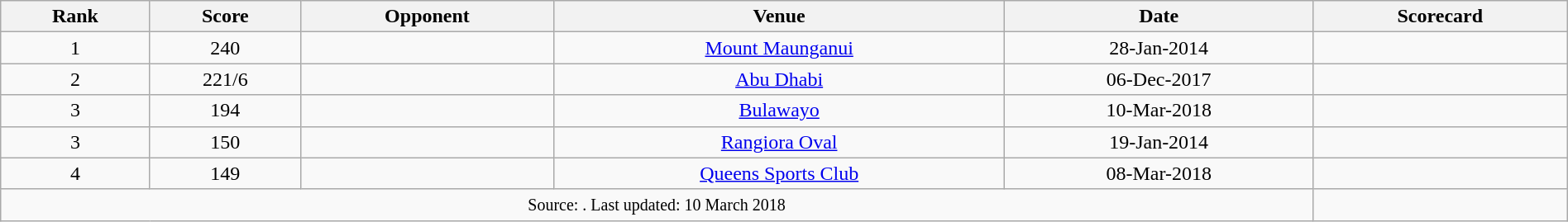<table style="width:100%; text-align:center;" class="wikitable">
<tr>
<th>Rank</th>
<th>Score</th>
<th>Opponent</th>
<th>Venue</th>
<th>Date</th>
<th>Scorecard</th>
</tr>
<tr>
<td>1</td>
<td>240</td>
<td></td>
<td><a href='#'>Mount Maunganui</a></td>
<td>28-Jan-2014</td>
<td></td>
</tr>
<tr>
<td>2</td>
<td>221/6</td>
<td></td>
<td><a href='#'>Abu Dhabi</a></td>
<td>06-Dec-2017</td>
<td></td>
</tr>
<tr>
<td>3</td>
<td>194</td>
<td></td>
<td><a href='#'>Bulawayo</a></td>
<td>10-Mar-2018</td>
<td></td>
</tr>
<tr>
<td>3</td>
<td>150</td>
<td></td>
<td><a href='#'>Rangiora Oval</a></td>
<td>19-Jan-2014</td>
<td></td>
</tr>
<tr>
<td>4</td>
<td>149</td>
<td></td>
<td><a href='#'>Queens Sports Club</a></td>
<td>08-Mar-2018</td>
<td></td>
</tr>
<tr>
<td colspan="5"><small>Source: . Last updated: 10 March 2018</small></td>
<td></td>
</tr>
</table>
